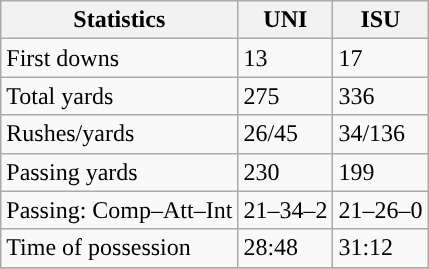<table class="wikitable" style="float: left;">
<tr>
<th>Statistics</th>
<th>UNI</th>
<th>ISU</th>
</tr>
<tr>
<td>First downs</td>
<td>13</td>
<td>17</td>
</tr>
<tr>
<td>Total yards</td>
<td>275</td>
<td>336</td>
</tr>
<tr>
<td>Rushes/yards</td>
<td>26/45</td>
<td>34/136</td>
</tr>
<tr>
<td>Passing yards</td>
<td>230</td>
<td>199</td>
</tr>
<tr>
<td>Passing: Comp–Att–Int</td>
<td>21–34–2</td>
<td>21–26–0</td>
</tr>
<tr>
<td>Time of possession</td>
<td>28:48</td>
<td>31:12</td>
</tr>
<tr>
</tr>
</table>
